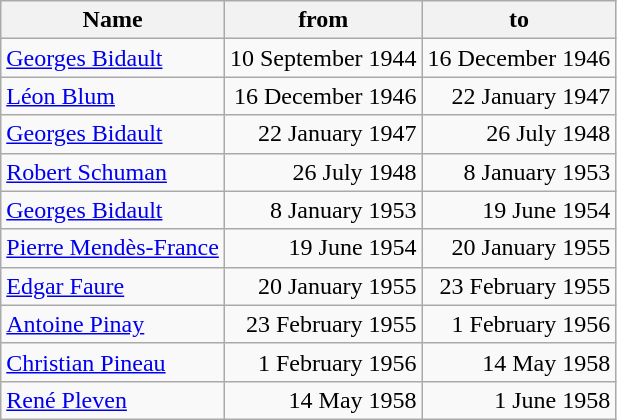<table class="wikitable" style="text-align:right;">
<tr>
<th>Name</th>
<th>from</th>
<th>to</th>
</tr>
<tr>
<td align=left><a href='#'>Georges Bidault</a></td>
<td>10 September 1944</td>
<td>16 December 1946</td>
</tr>
<tr>
<td align=left><a href='#'>Léon Blum</a></td>
<td>16 December 1946</td>
<td>22 January 1947</td>
</tr>
<tr>
<td align=left><a href='#'>Georges Bidault</a></td>
<td>22 January 1947</td>
<td>26 July 1948</td>
</tr>
<tr>
<td align=left><a href='#'>Robert Schuman</a></td>
<td>26 July 1948</td>
<td>8 January 1953</td>
</tr>
<tr>
<td align=left><a href='#'>Georges Bidault</a></td>
<td>8 January 1953</td>
<td>19 June 1954</td>
</tr>
<tr>
<td align=left><a href='#'>Pierre Mendès-France</a></td>
<td>19 June 1954</td>
<td>20 January 1955</td>
</tr>
<tr>
<td align=left><a href='#'>Edgar Faure</a></td>
<td>20 January 1955</td>
<td>23 February 1955</td>
</tr>
<tr>
<td align=left><a href='#'>Antoine Pinay</a></td>
<td>23 February 1955</td>
<td>1 February 1956</td>
</tr>
<tr>
<td align=left><a href='#'>Christian Pineau</a></td>
<td>1 February 1956</td>
<td>14 May 1958</td>
</tr>
<tr>
<td align=left><a href='#'>René Pleven</a></td>
<td>14 May 1958</td>
<td>1 June 1958</td>
</tr>
</table>
